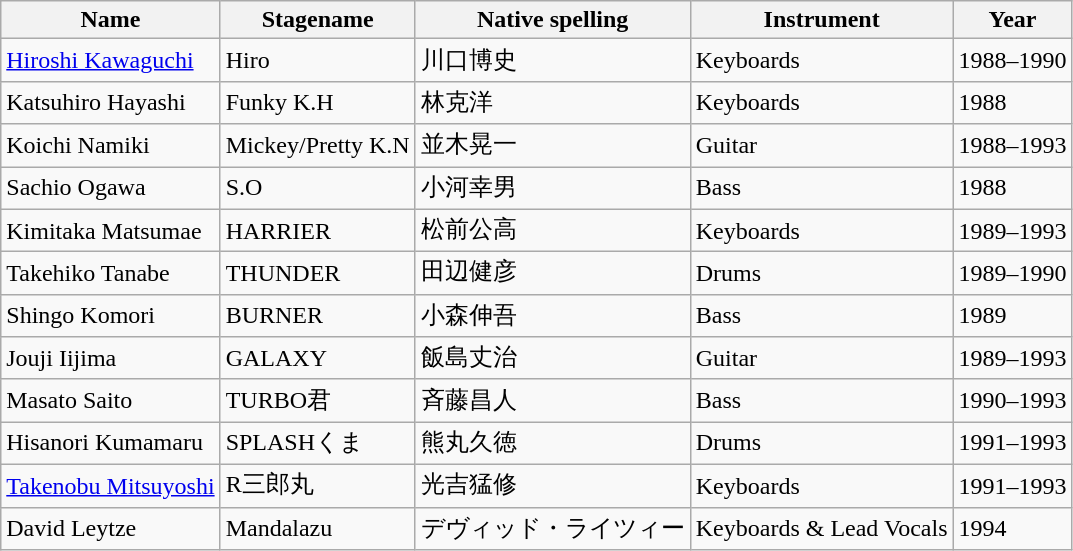<table class="wikitable">
<tr>
<th>Name</th>
<th>Stagename</th>
<th>Native spelling</th>
<th>Instrument</th>
<th>Year</th>
</tr>
<tr>
<td><a href='#'>Hiroshi Kawaguchi</a></td>
<td>Hiro</td>
<td>川口博史</td>
<td>Keyboards</td>
<td>1988–1990</td>
</tr>
<tr>
<td>Katsuhiro Hayashi</td>
<td>Funky K.H</td>
<td>林克洋</td>
<td>Keyboards</td>
<td>1988</td>
</tr>
<tr>
<td>Koichi Namiki</td>
<td>Mickey/Pretty K.N</td>
<td>並木晃一</td>
<td>Guitar</td>
<td>1988–1993</td>
</tr>
<tr>
<td>Sachio Ogawa</td>
<td>S.O</td>
<td>小河幸男</td>
<td>Bass</td>
<td>1988</td>
</tr>
<tr>
<td>Kimitaka Matsumae</td>
<td>HARRIER</td>
<td>松前公高</td>
<td>Keyboards</td>
<td>1989–1993</td>
</tr>
<tr>
<td>Takehiko Tanabe</td>
<td>THUNDER</td>
<td>田辺健彦</td>
<td>Drums</td>
<td>1989–1990</td>
</tr>
<tr>
<td>Shingo Komori</td>
<td>BURNER</td>
<td>小森伸吾</td>
<td>Bass</td>
<td>1989</td>
</tr>
<tr>
<td>Jouji Iijima</td>
<td>GALAXY</td>
<td>飯島丈治</td>
<td>Guitar</td>
<td>1989–1993</td>
</tr>
<tr>
<td>Masato Saito</td>
<td>TURBO君</td>
<td>斉藤昌人</td>
<td>Bass</td>
<td>1990–1993</td>
</tr>
<tr>
<td>Hisanori Kumamaru</td>
<td>SPLASHくま</td>
<td>熊丸久徳</td>
<td>Drums</td>
<td>1991–1993</td>
</tr>
<tr>
<td><a href='#'>Takenobu Mitsuyoshi</a></td>
<td>R三郎丸</td>
<td>光吉猛修</td>
<td>Keyboards</td>
<td>1991–1993</td>
</tr>
<tr>
<td>David Leytze</td>
<td>Mandalazu</td>
<td>デヴィッド・ライツィー</td>
<td>Keyboards & Lead Vocals</td>
<td>1994</td>
</tr>
</table>
